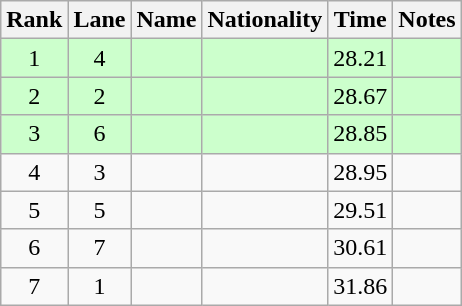<table class="wikitable sortable" style="text-align:center">
<tr>
<th>Rank</th>
<th>Lane</th>
<th>Name</th>
<th>Nationality</th>
<th>Time</th>
<th>Notes</th>
</tr>
<tr bgcolor=ccffcc>
<td>1</td>
<td>4</td>
<td align=left></td>
<td align=left></td>
<td>28.21</td>
<td><strong></strong></td>
</tr>
<tr bgcolor=ccffcc>
<td>2</td>
<td>2</td>
<td align=left></td>
<td align=left></td>
<td>28.67</td>
<td><strong></strong></td>
</tr>
<tr bgcolor=ccffcc>
<td>3</td>
<td>6</td>
<td align=left></td>
<td align=left></td>
<td>28.85</td>
<td><strong></strong></td>
</tr>
<tr>
<td>4</td>
<td>3</td>
<td align=left></td>
<td align=left></td>
<td>28.95</td>
<td></td>
</tr>
<tr>
<td>5</td>
<td>5</td>
<td align=left></td>
<td align=left></td>
<td>29.51</td>
<td></td>
</tr>
<tr>
<td>6</td>
<td>7</td>
<td align=left></td>
<td align=left></td>
<td>30.61</td>
<td></td>
</tr>
<tr>
<td>7</td>
<td>1</td>
<td align=left></td>
<td align=left></td>
<td>31.86</td>
<td></td>
</tr>
</table>
